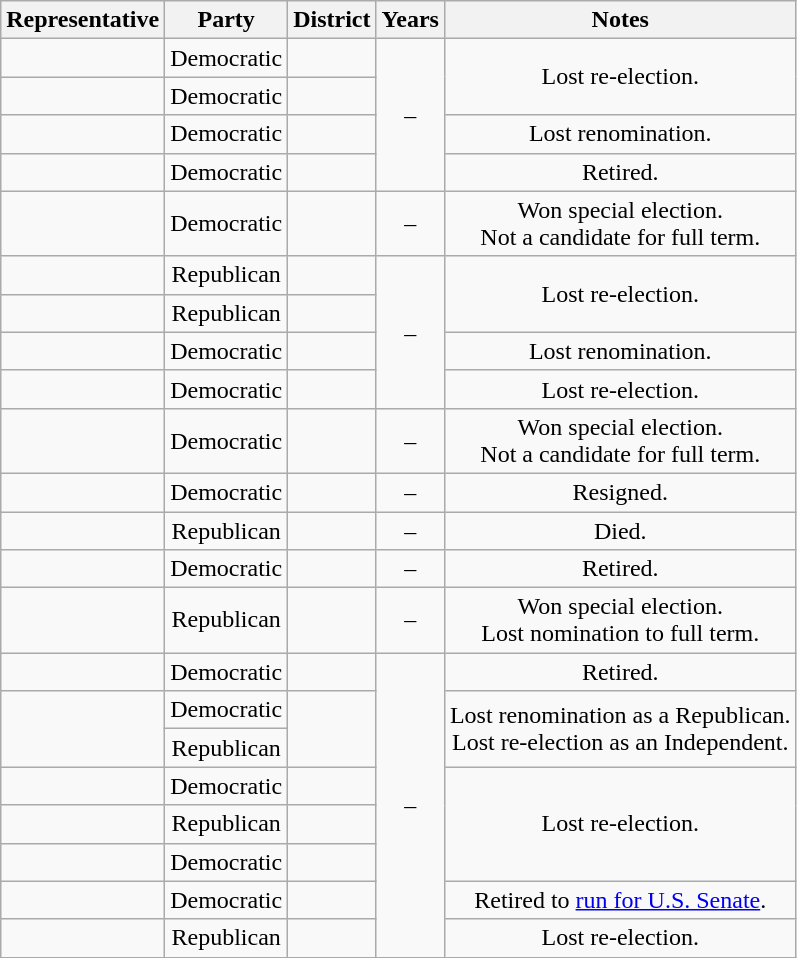<table class="wikitable sortable" style="text-align:center">
<tr valign=bottom>
<th>Representative</th>
<th>Party</th>
<th>District</th>
<th>Years</th>
<th>Notes</th>
</tr>
<tr>
<td align=left></td>
<td>Democratic</td>
<td></td>
<td rowspan="4" nowrap=""> –<br></td>
<td rowspan="2">Lost re-election.</td>
</tr>
<tr>
<td align=left></td>
<td>Democratic</td>
<td></td>
</tr>
<tr>
<td align=left></td>
<td>Democratic</td>
<td></td>
<td>Lost renomination.</td>
</tr>
<tr>
<td align=left></td>
<td>Democratic</td>
<td></td>
<td>Retired.</td>
</tr>
<tr>
<td align=left></td>
<td>Democratic</td>
<td></td>
<td nowrap> –<br></td>
<td>Won special election.<br>Not a candidate for full term.</td>
</tr>
<tr>
<td align=left></td>
<td>Republican</td>
<td></td>
<td rowspan="4" nowrap=""> –<br></td>
<td rowspan="2">Lost re-election.</td>
</tr>
<tr>
<td align=left></td>
<td>Republican</td>
<td></td>
</tr>
<tr>
<td align=left></td>
<td>Democratic</td>
<td></td>
<td>Lost renomination.</td>
</tr>
<tr>
<td align=left></td>
<td>Democratic</td>
<td></td>
<td>Lost re-election.</td>
</tr>
<tr>
<td align=left></td>
<td>Democratic</td>
<td></td>
<td nowrap> –<br></td>
<td>Won special election.<br>Not a candidate for full term.</td>
</tr>
<tr>
<td align=left></td>
<td>Democratic</td>
<td></td>
<td nowrap> –<br></td>
<td>Resigned.</td>
</tr>
<tr>
<td align=left></td>
<td>Republican</td>
<td></td>
<td nowrap> –<br></td>
<td>Died.</td>
</tr>
<tr>
<td align=left></td>
<td>Democratic</td>
<td></td>
<td nowrap> –<br></td>
<td>Retired.</td>
</tr>
<tr>
<td align=left></td>
<td>Republican</td>
<td></td>
<td nowrap> –<br></td>
<td>Won special election.<br>Lost nomination to full term.</td>
</tr>
<tr>
<td align=left></td>
<td>Democratic</td>
<td></td>
<td rowspan="8" nowrap=""> –<br></td>
<td>Retired.</td>
</tr>
<tr>
<td align=left rowspan=2></td>
<td>Democratic</td>
<td rowspan=2></td>
<td rowspan="2">Lost renomination as a Republican.<br>Lost re-election as an Independent.</td>
</tr>
<tr>
<td>Republican</td>
</tr>
<tr>
<td align=left></td>
<td>Democratic</td>
<td></td>
<td rowspan="3">Lost re-election.</td>
</tr>
<tr>
<td align=left></td>
<td>Republican</td>
<td></td>
</tr>
<tr>
<td align=left></td>
<td>Democratic</td>
<td></td>
</tr>
<tr>
<td align=left></td>
<td>Democratic</td>
<td></td>
<td>Retired to <a href='#'>run for U.S. Senate</a>.</td>
</tr>
<tr>
<td align=left></td>
<td>Republican</td>
<td></td>
<td>Lost re-election.</td>
</tr>
</table>
